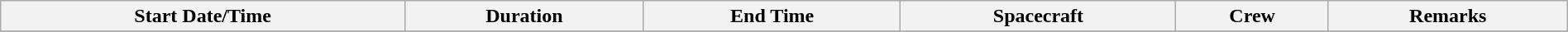<table class="wikitable" style="width:100%;">
<tr>
<th>Start Date/Time</th>
<th>Duration</th>
<th>End Time</th>
<th>Spacecraft</th>
<th>Crew</th>
<th>Remarks</th>
</tr>
<tr>
</tr>
</table>
